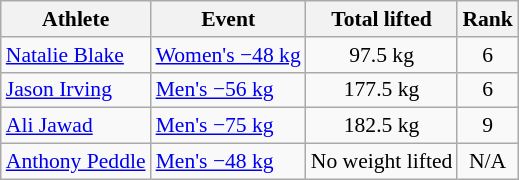<table class="wikitable" style="font-size:90%">
<tr>
<th>Athlete</th>
<th>Event</th>
<th>Total lifted</th>
<th>Rank</th>
</tr>
<tr>
<td><a href='#'>Natalie Blake</a></td>
<td><a href='#'>Women's −48 kg</a></td>
<td align="center">97.5 kg</td>
<td align="center">6</td>
</tr>
<tr>
<td><a href='#'>Jason Irving</a></td>
<td><a href='#'>Men's −56 kg</a></td>
<td align="center">177.5 kg</td>
<td align="center">6</td>
</tr>
<tr>
<td><a href='#'>Ali Jawad</a></td>
<td><a href='#'>Men's −75 kg</a></td>
<td align="center">182.5 kg</td>
<td align="center">9</td>
</tr>
<tr>
<td><a href='#'>Anthony Peddle</a></td>
<td><a href='#'>Men's −48 kg</a></td>
<td align="center">No weight lifted</td>
<td align="center">N/A</td>
</tr>
</table>
